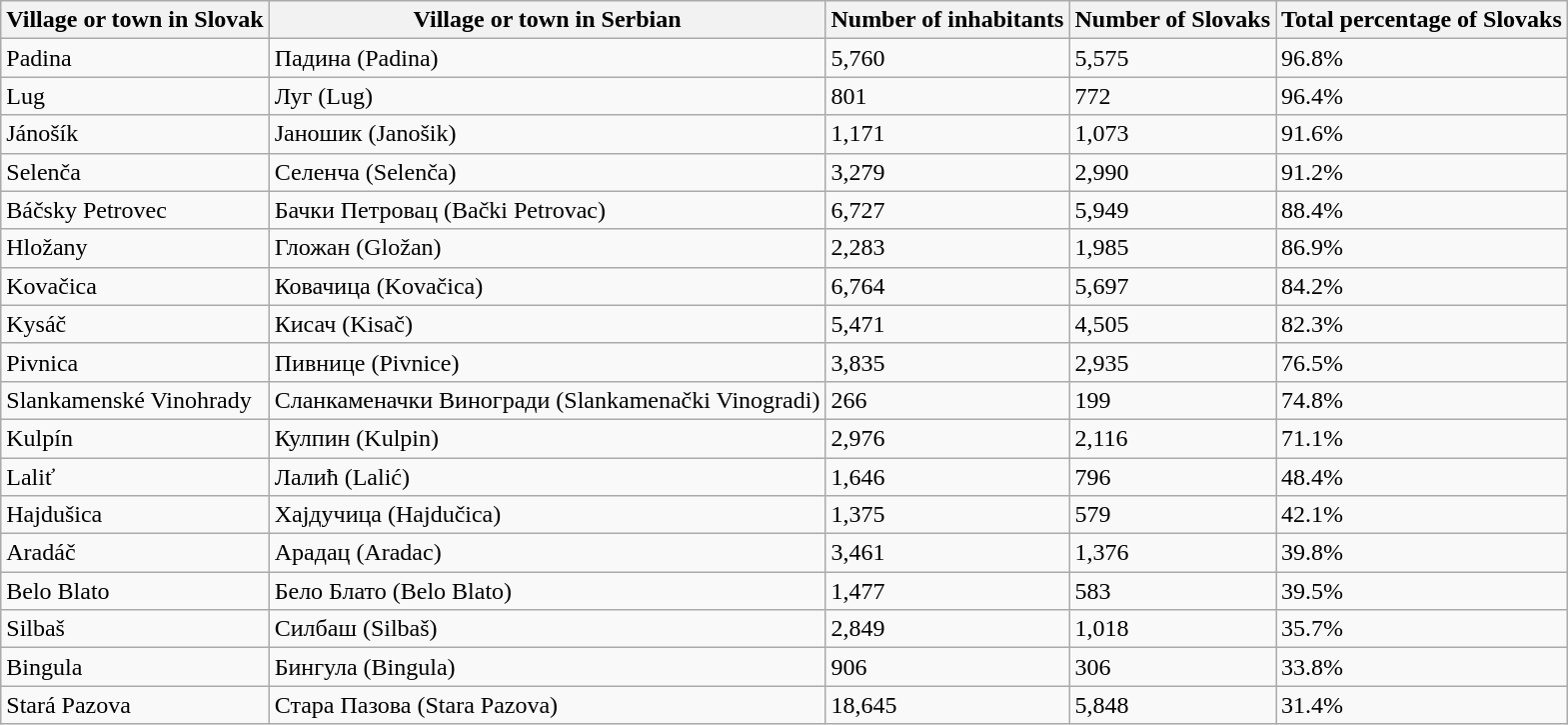<table class="wikitable">
<tr>
<th>Village or town in Slovak</th>
<th>Village or town in Serbian</th>
<th>Number of inhabitants</th>
<th>Number of Slovaks</th>
<th>Total percentage of Slovaks</th>
</tr>
<tr>
<td>Padina</td>
<td>Падина (Padina)</td>
<td>5,760</td>
<td>5,575</td>
<td>96.8%</td>
</tr>
<tr>
<td>Lug</td>
<td>Луг (Lug)</td>
<td>801</td>
<td>772</td>
<td>96.4%</td>
</tr>
<tr>
<td>Jánošík</td>
<td>Јаношик (Janošik)</td>
<td>1,171</td>
<td>1,073</td>
<td>91.6%</td>
</tr>
<tr>
<td>Selenča</td>
<td>Селенча (Selenča)</td>
<td>3,279</td>
<td>2,990</td>
<td>91.2%</td>
</tr>
<tr>
<td>Báčsky Petrovec</td>
<td>Бачки Петровац (Bački Petrovac)</td>
<td>6,727</td>
<td>5,949</td>
<td>88.4%</td>
</tr>
<tr>
<td>Hložany</td>
<td>Гложан (Gložan)</td>
<td>2,283</td>
<td>1,985</td>
<td>86.9%</td>
</tr>
<tr>
<td>Kovačica</td>
<td>Ковачица (Kovačica)</td>
<td>6,764</td>
<td>5,697</td>
<td>84.2%</td>
</tr>
<tr>
<td>Kysáč</td>
<td>Кисач (Kisač)</td>
<td>5,471</td>
<td>4,505</td>
<td>82.3%</td>
</tr>
<tr>
<td>Pivnica</td>
<td>Пивнице (Pivnice)</td>
<td>3,835</td>
<td>2,935</td>
<td>76.5%</td>
</tr>
<tr>
<td>Slankamenské Vinohrady</td>
<td>Сланкаменачки Виногради (Slankamenački Vinogradi)</td>
<td>266</td>
<td>199</td>
<td>74.8%</td>
</tr>
<tr>
<td>Kulpín</td>
<td>Кулпин (Kulpin)</td>
<td>2,976</td>
<td>2,116</td>
<td>71.1%</td>
</tr>
<tr>
<td>Laliť</td>
<td>Лалић (Lalić)</td>
<td>1,646</td>
<td>796</td>
<td>48.4%</td>
</tr>
<tr>
<td>Hajdušica</td>
<td>Хајдучица (Hajdučica)</td>
<td>1,375</td>
<td>579</td>
<td>42.1%</td>
</tr>
<tr>
<td>Aradáč</td>
<td>Арадац (Aradac)</td>
<td>3,461</td>
<td>1,376</td>
<td>39.8%</td>
</tr>
<tr>
<td>Belo Blato</td>
<td>Бело Блато (Belo Blato)</td>
<td>1,477</td>
<td>583</td>
<td>39.5%</td>
</tr>
<tr>
<td>Silbaš</td>
<td>Силбаш (Silbaš)</td>
<td>2,849</td>
<td>1,018</td>
<td>35.7%</td>
</tr>
<tr>
<td>Bingula</td>
<td>Бингула (Bingula)</td>
<td>906</td>
<td>306</td>
<td>33.8%</td>
</tr>
<tr>
<td>Stará Pazova</td>
<td>Стара Пазова (Stara Pazova)</td>
<td>18,645</td>
<td>5,848</td>
<td>31.4%</td>
</tr>
</table>
